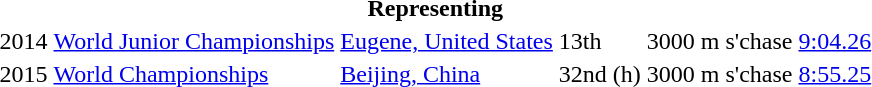<table>
<tr>
<th colspan="6">Representing </th>
</tr>
<tr>
<td>2014</td>
<td><a href='#'>World Junior Championships</a></td>
<td><a href='#'>Eugene, United States</a></td>
<td>13th</td>
<td>3000 m s'chase</td>
<td><a href='#'>9:04.26</a></td>
</tr>
<tr>
<td>2015</td>
<td><a href='#'>World Championships</a></td>
<td><a href='#'>Beijing, China</a></td>
<td>32nd (h)</td>
<td>3000 m s'chase</td>
<td><a href='#'>8:55.25</a></td>
</tr>
</table>
